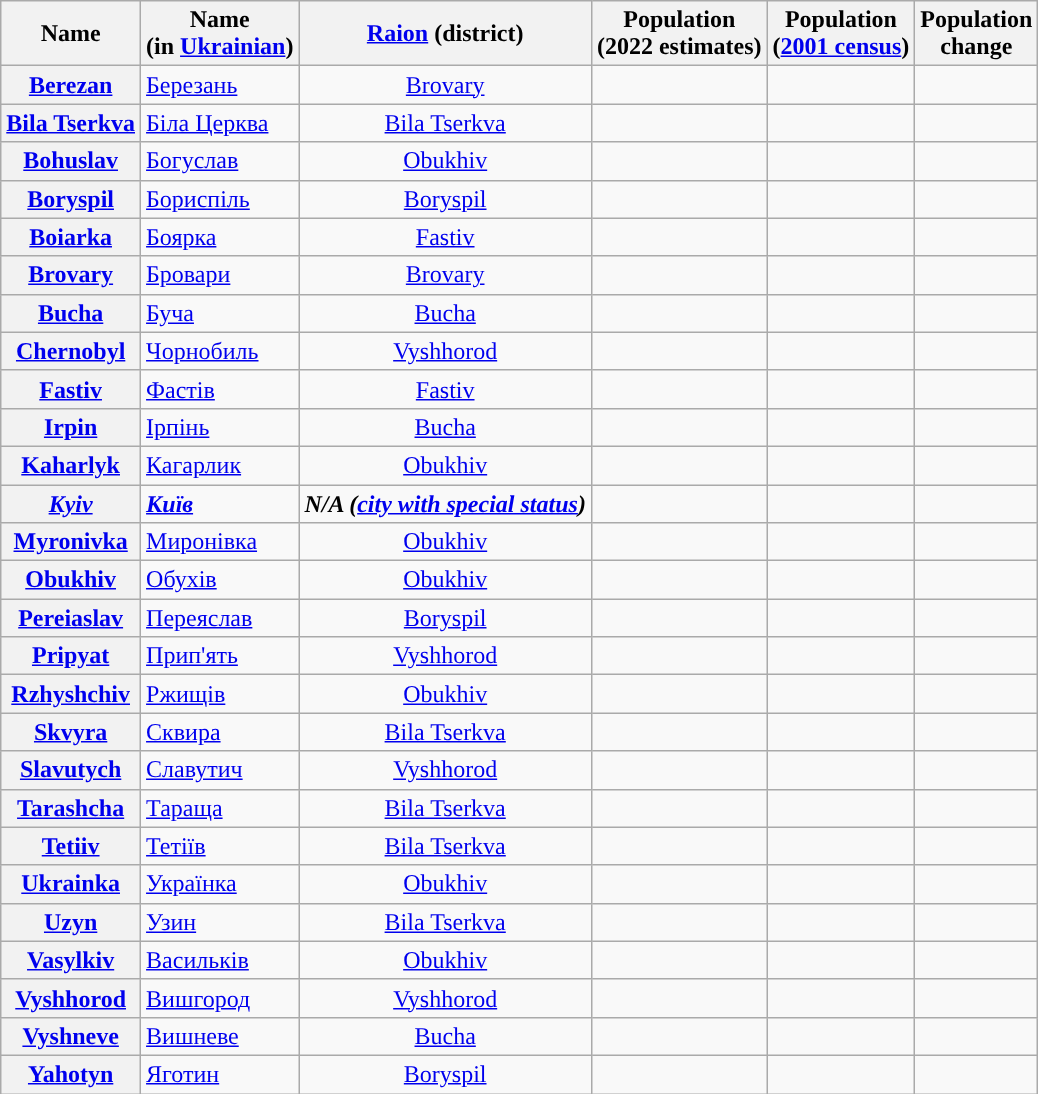<table class="wikitable sortable sticky-header" id="Table of cities" caption="Tabulated list of cities in ">
<tr>
<th scope="col">Name</th>
<th scope="col">Name<br>(in <a href='#'>Ukrainian</a>)</th>
<th scope="col"><a href='#'>Raion</a> (district)</th>
<th scope="col">Population<br>(2022 estimates)</th>
<th scope="col">Population<br>(<a href='#'>2001 census</a>)</th>
<th scope="col">Population<br>change</th>
</tr>
<tr>
<th scope="row" align="left"><a href='#'>Berezan</a></th>
<td><a href='#'>Березань</a></td>
<td align=center><a href='#'>Brovary</a></td>
<td align=right></td>
<td align=right></td>
<td align=right></td>
</tr>
<tr>
<th scope="row" align="left"><a href='#'>Bila Tserkva</a></th>
<td><a href='#'>Біла Церква</a></td>
<td align=center><a href='#'>Bila Tserkva</a></td>
<td align=right></td>
<td align=right></td>
<td align=right></td>
</tr>
<tr>
<th scope="row" align="left"><a href='#'>Bohuslav</a></th>
<td><a href='#'>Богуслав</a></td>
<td align=center><a href='#'>Obukhiv</a></td>
<td align=right></td>
<td align=right></td>
<td align=right></td>
</tr>
<tr>
<th scope="row" align="left"><a href='#'>Boryspil</a></th>
<td><a href='#'>Бориспіль</a></td>
<td align=center><a href='#'>Boryspil</a></td>
<td align=right></td>
<td align=right></td>
<td align=right></td>
</tr>
<tr>
<th scope="row" align="left"><a href='#'>Boiarka</a></th>
<td><a href='#'>Боярка</a></td>
<td align=center><a href='#'>Fastiv</a></td>
<td align=right></td>
<td align=right></td>
<td align=right></td>
</tr>
<tr>
<th scope="row" align="left"><a href='#'>Brovary</a></th>
<td><a href='#'>Бровари</a></td>
<td align=center><a href='#'>Brovary</a></td>
<td align=right></td>
<td align=right></td>
<td align=right></td>
</tr>
<tr>
<th scope="row" align="left"><a href='#'>Bucha</a></th>
<td><a href='#'>Буча</a></td>
<td align=center><a href='#'>Bucha</a></td>
<td align=right></td>
<td align=right></td>
<td align=right></td>
</tr>
<tr>
<th scope="row" align="left"><a href='#'>Chernobyl</a></th>
<td><a href='#'>Чорнобиль</a></td>
<td align=center><a href='#'>Vyshhorod</a></td>
<td align=right></td>
<td align=right></td>
<td align=right></td>
</tr>
<tr>
<th scope="row" align="left"><a href='#'>Fastiv</a></th>
<td><a href='#'>Фастів</a></td>
<td align=center><a href='#'>Fastiv</a></td>
<td align=right></td>
<td align=right></td>
<td align=right></td>
</tr>
<tr>
<th scope="row" align="left"><a href='#'>Irpin</a></th>
<td><a href='#'>Ірпінь</a></td>
<td align=center><a href='#'>Bucha</a></td>
<td align=right></td>
<td align=right></td>
<td align=right></td>
</tr>
<tr>
<th scope="row" align="left"><a href='#'>Kaharlyk</a></th>
<td><a href='#'>Кагарлик</a></td>
<td align=center><a href='#'>Obukhiv</a></td>
<td align=right></td>
<td align=right></td>
<td align=right></td>
</tr>
<tr>
<th scope="row" align="left"><strong><em><a href='#'>Kyiv</a></em></strong></th>
<td><strong><em><a href='#'>Київ</a></em></strong></td>
<td align=center><strong><em>N/A (<a href='#'>city with special status</a>)</em></strong></td>
<td align=right><strong><em></em></strong></td>
<td align=right><strong><em></em></strong></td>
<td align=right><strong><em></em></strong></td>
</tr>
<tr>
<th scope="row" align="left"><a href='#'>Myronivka</a></th>
<td><a href='#'>Миронівка</a></td>
<td align=center><a href='#'>Obukhiv</a></td>
<td align=right></td>
<td align=right></td>
<td align=right></td>
</tr>
<tr>
<th scope="row" align="left"><a href='#'>Obukhiv</a></th>
<td><a href='#'>Обухів</a></td>
<td align=center><a href='#'>Obukhiv</a></td>
<td align=right></td>
<td align=right></td>
<td align=right></td>
</tr>
<tr>
<th scope="row" align="left"><a href='#'>Pereiaslav</a></th>
<td><a href='#'>Переяслав</a></td>
<td align=center><a href='#'>Boryspil</a></td>
<td align=right></td>
<td align=right></td>
<td align=right></td>
</tr>
<tr>
<th scope="row" align="left"><a href='#'>Pripyat</a></th>
<td><a href='#'>Прип'ять</a></td>
<td align=center><a href='#'>Vyshhorod</a></td>
<td align=right></td>
<td align=right></td>
<td align=right></td>
</tr>
<tr>
<th scope="row" align="left"><a href='#'>Rzhyshchiv</a></th>
<td><a href='#'>Ржищів</a></td>
<td align=center><a href='#'>Obukhiv</a></td>
<td align=right></td>
<td align=right></td>
<td align=right></td>
</tr>
<tr>
<th scope="row" align="left"><a href='#'>Skvyra</a></th>
<td><a href='#'>Сквира</a></td>
<td align=center><a href='#'>Bila Tserkva</a></td>
<td align=right></td>
<td align=right></td>
<td align=right></td>
</tr>
<tr>
<th scope="row" align="left"><a href='#'>Slavutych</a></th>
<td><a href='#'>Славутич</a></td>
<td align=center><a href='#'>Vyshhorod</a></td>
<td align=right></td>
<td align=right></td>
<td align=right></td>
</tr>
<tr>
<th scope="row" align="left"><a href='#'>Tarashcha</a></th>
<td><a href='#'>Тараща</a></td>
<td align=center><a href='#'>Bila Tserkva</a></td>
<td align=right></td>
<td align=right></td>
<td align=right></td>
</tr>
<tr>
<th scope="row" align="left"><a href='#'>Tetiiv</a></th>
<td><a href='#'>Тетіїв</a></td>
<td align=center><a href='#'>Bila Tserkva</a></td>
<td align=right></td>
<td align=right></td>
<td align=right></td>
</tr>
<tr>
<th scope="row" align="left"><a href='#'>Ukrainka</a></th>
<td><a href='#'>Українка</a></td>
<td align=center><a href='#'>Obukhiv</a></td>
<td align=right></td>
<td align=right></td>
<td align=right></td>
</tr>
<tr>
<th scope="row" align="left"><a href='#'>Uzyn</a></th>
<td><a href='#'>Узин</a></td>
<td align=center><a href='#'>Bila Tserkva</a></td>
<td align=right></td>
<td align=right></td>
<td align=right></td>
</tr>
<tr>
<th scope="row" align="left"><a href='#'>Vasylkiv</a></th>
<td><a href='#'>Васильків</a></td>
<td align=center><a href='#'>Obukhiv</a></td>
<td align=right></td>
<td align=right></td>
<td align=right></td>
</tr>
<tr>
<th scope="row" align="left"><a href='#'>Vyshhorod</a></th>
<td><a href='#'>Вишгород</a></td>
<td align=center><a href='#'>Vyshhorod</a></td>
<td align=right></td>
<td align=right></td>
<td align=right></td>
</tr>
<tr>
<th scope="row" align="left"><a href='#'>Vyshneve</a></th>
<td><a href='#'>Вишневе</a></td>
<td align=center><a href='#'>Bucha</a></td>
<td align=right></td>
<td align=right></td>
<td align=right></td>
</tr>
<tr>
<th scope="row" align="left"><a href='#'>Yahotyn</a></th>
<td><a href='#'>Яготин</a></td>
<td align=center><a href='#'>Boryspil</a></td>
<td align=right></td>
<td align=right></td>
<td align=right></td>
</tr>
</table>
